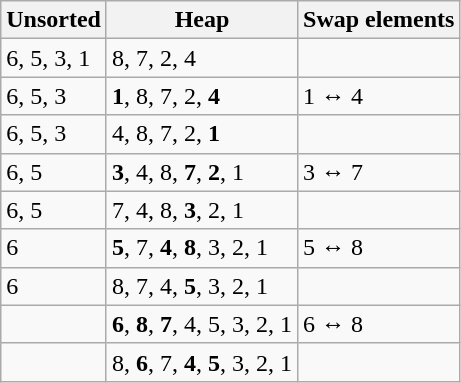<table class="wikitable col2right">
<tr>
<th>Unsorted</th>
<th>Heap</th>
<th>Swap elements</th>
</tr>
<tr>
<td>6, 5, 3, 1</td>
<td>8, 7, 2, 4</td>
<td></td>
</tr>
<tr>
<td>6, 5, 3</td>
<td><strong>1</strong>, 8, 7, 2, <strong>4</strong></td>
<td>1 ↔ 4</td>
</tr>
<tr>
<td>6, 5, 3</td>
<td>4, 8, 7, 2, <strong>1</strong></td>
</tr>
<tr>
<td>6, 5</td>
<td><strong>3</strong>, 4, 8, <strong>7</strong>, <strong>2</strong>, 1</td>
<td>3 ↔ 7</td>
</tr>
<tr>
<td>6, 5</td>
<td>7, 4, 8, <strong>3</strong>, 2, 1</td>
<td></td>
</tr>
<tr>
<td>6</td>
<td><strong>5</strong>, 7, <strong>4</strong>, <strong>8</strong>, 3, 2, 1</td>
<td>5 ↔ 8</td>
</tr>
<tr>
<td>6</td>
<td>8, 7, 4, <strong>5</strong>, 3, 2, 1</td>
<td></td>
</tr>
<tr>
<td></td>
<td><strong>6</strong>, <strong>8</strong>, <strong>7</strong>, 4, 5, 3, 2, 1</td>
<td>6 ↔ 8</td>
</tr>
<tr>
<td></td>
<td>8, <strong>6</strong>, 7, <strong>4</strong>, <strong>5</strong>, 3, 2, 1</td>
<td></td>
</tr>
</table>
